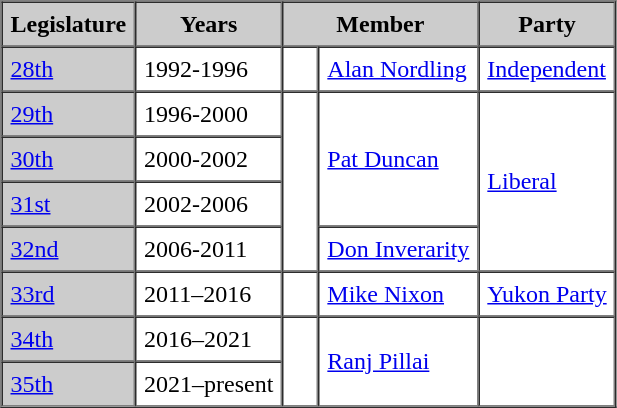<table border=1 cellpadding=5 cellspacing=0>
<tr bgcolor="CCCCCC">
<th>Legislature</th>
<th>Years</th>
<th colspan="2">Member</th>
<th>Party</th>
</tr>
<tr>
<td bgcolor="CCCCCC"><a href='#'>28th</a></td>
<td>1992-1996</td>
<td rowspan="1" >   </td>
<td rowspan="1"><a href='#'>Alan Nordling</a></td>
<td rowspan="1"><a href='#'>Independent</a></td>
</tr>
<tr>
<td bgcolor="CCCCCC"><a href='#'>29th</a></td>
<td>1996-2000</td>
<td rowspan="4" >   </td>
<td rowspan="3"><a href='#'>Pat Duncan</a></td>
<td rowspan="4"><a href='#'>Liberal</a></td>
</tr>
<tr>
<td bgcolor="CCCCCC"><a href='#'>30th</a></td>
<td>2000-2002</td>
</tr>
<tr>
<td bgcolor="CCCCCC"><a href='#'>31st</a></td>
<td>2002-2006</td>
</tr>
<tr>
<td bgcolor="CCCCCC"><a href='#'>32nd</a></td>
<td>2006-2011</td>
<td rowspan="1"><a href='#'>Don Inverarity</a></td>
</tr>
<tr>
<td bgcolor="CCCCCC"><a href='#'>33rd</a></td>
<td>2011–2016</td>
<td>   </td>
<td><a href='#'>Mike Nixon</a></td>
<td><a href='#'>Yukon Party</a></td>
</tr>
<tr>
<td bgcolor="CCCCCC"><a href='#'>34th</a></td>
<td>2016–2021</td>
<td rowspan=2 >   </td>
<td rowspan=2><a href='#'>Ranj Pillai</a></td>
<td rowspan=2></td>
</tr>
<tr>
<td bgcolor="CCCCCC"><a href='#'>35th</a></td>
<td>2021–present</td>
</tr>
</table>
